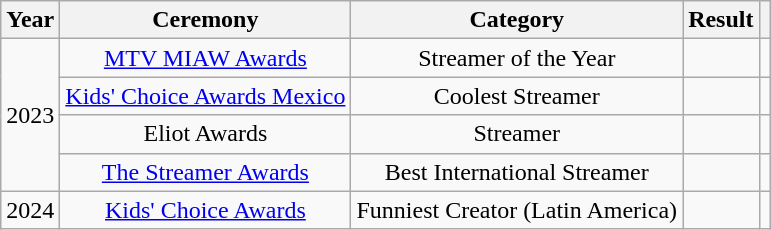<table class="wikitable" style="text-align:center;">
<tr>
<th>Year</th>
<th>Ceremony</th>
<th>Category</th>
<th>Result</th>
<th></th>
</tr>
<tr>
<td rowspan="4">2023</td>
<td><a href='#'>MTV MIAW Awards</a></td>
<td>Streamer of the Year</td>
<td></td>
<td></td>
</tr>
<tr>
<td><a href='#'>Kids' Choice Awards Mexico</a></td>
<td>Coolest Streamer</td>
<td></td>
<td></td>
</tr>
<tr>
<td>Eliot Awards</td>
<td>Streamer</td>
<td></td>
<td></td>
</tr>
<tr>
<td rowspan="1"><a href='#'>The Streamer Awards</a></td>
<td>Best International Streamer</td>
<td></td>
<td></td>
</tr>
<tr>
<td>2024</td>
<td><a href='#'>Kids' Choice Awards</a></td>
<td>Funniest Creator (Latin America)</td>
<td></td>
<td></td>
</tr>
</table>
